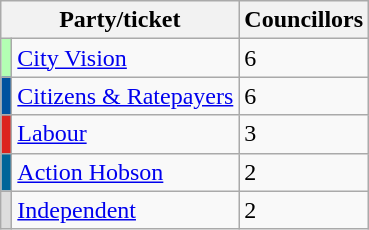<table class="wikitable">
<tr>
<th colspan=2>Party/ticket</th>
<th>Councillors</th>
</tr>
<tr>
<td style="background:#B3FFB3"></td>
<td><a href='#'>City Vision</a></td>
<td>6</td>
</tr>
<tr>
<td style="background:#00529F"></td>
<td><a href='#'>Citizens & Ratepayers</a></td>
<td>6</td>
</tr>
<tr>
<td style="background:#DC241f"></td>
<td><a href='#'>Labour</a></td>
<td>3</td>
</tr>
<tr>
<td style="background:#006599"></td>
<td><a href='#'>Action Hobson</a></td>
<td>2</td>
</tr>
<tr>
<td style="background:#DDDDDD"></td>
<td><a href='#'>Independent</a></td>
<td>2</td>
</tr>
</table>
